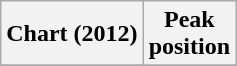<table class="wikitable sortable plainrowheaders">
<tr>
<th>Chart (2012)</th>
<th>Peak<br>position</th>
</tr>
<tr>
</tr>
</table>
